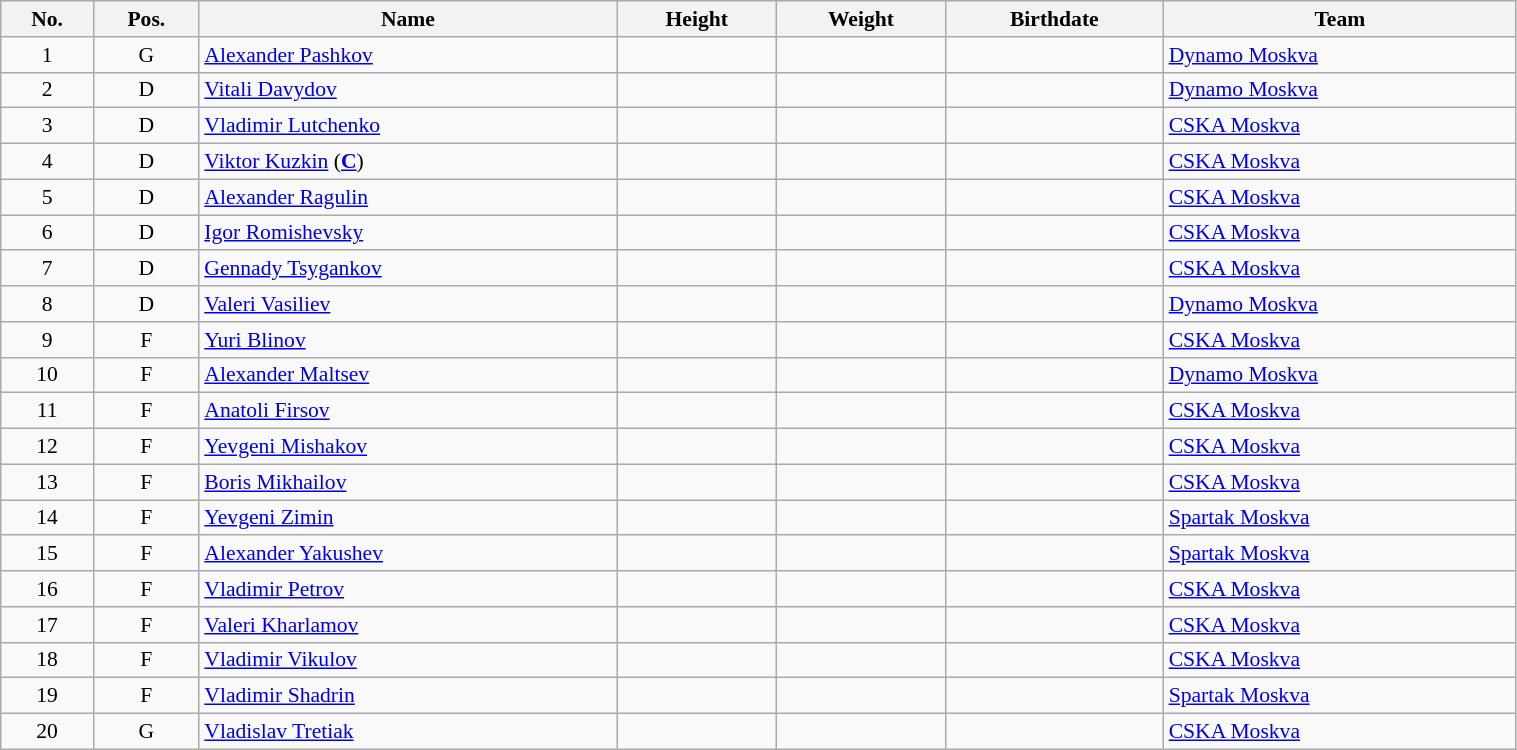<table class="wikitable sortable" width="80%" style="font-size: 90%; text-align: center;">
<tr>
<th>No.</th>
<th>Pos.</th>
<th>Name</th>
<th>Height</th>
<th>Weight</th>
<th>Birthdate</th>
<th>Team</th>
</tr>
<tr>
<td>1</td>
<td>G</td>
<td style="text-align:left;"><a href='#'>Alexander Pashkov</a></td>
<td></td>
<td></td>
<td style="text-align:right;"></td>
<td style="text-align:left;"> <a href='#'>Dynamo Moskva</a></td>
</tr>
<tr>
<td>2</td>
<td>D</td>
<td style="text-align:left;"><a href='#'>Vitali Davydov</a></td>
<td></td>
<td></td>
<td style="text-align:right;"></td>
<td style="text-align:left;"> <a href='#'>Dynamo Moskva</a></td>
</tr>
<tr>
<td>3</td>
<td>D</td>
<td style="text-align:left;"><a href='#'>Vladimir Lutchenko</a></td>
<td></td>
<td></td>
<td style="text-align:right;"></td>
<td style="text-align:left;"> <a href='#'>CSKA Moskva</a></td>
</tr>
<tr>
<td>4</td>
<td>D</td>
<td style="text-align:left;"><a href='#'>Viktor Kuzkin</a> (<strong><a href='#'>C</a></strong>)</td>
<td></td>
<td></td>
<td style="text-align:right;"></td>
<td style="text-align:left;"> <a href='#'>CSKA Moskva</a></td>
</tr>
<tr>
<td>5</td>
<td>D</td>
<td style="text-align:left;"><a href='#'>Alexander Ragulin</a></td>
<td></td>
<td></td>
<td style="text-align:right;"></td>
<td style="text-align:left;"> <a href='#'>CSKA Moskva</a></td>
</tr>
<tr>
<td>6</td>
<td>D</td>
<td style="text-align:left;"><a href='#'>Igor Romishevsky</a></td>
<td></td>
<td></td>
<td style="text-align:right;"></td>
<td style="text-align:left;"> <a href='#'>CSKA Moskva</a></td>
</tr>
<tr>
<td>7</td>
<td>D</td>
<td style="text-align:left;"><a href='#'>Gennady Tsygankov</a></td>
<td></td>
<td></td>
<td style="text-align:right;"></td>
<td style="text-align:left;"> <a href='#'>CSKA Moskva</a></td>
</tr>
<tr>
<td>8</td>
<td>D</td>
<td style="text-align:left;"><a href='#'>Valeri Vasiliev</a></td>
<td></td>
<td></td>
<td style="text-align:right;"></td>
<td style="text-align:left;"> <a href='#'>Dynamo Moskva</a></td>
</tr>
<tr>
<td>9</td>
<td>F</td>
<td style="text-align:left;"><a href='#'>Yuri Blinov</a></td>
<td></td>
<td></td>
<td style="text-align:right;"></td>
<td style="text-align:left;"> <a href='#'>CSKA Moskva</a></td>
</tr>
<tr>
<td>10</td>
<td>F</td>
<td style="text-align:left;"><a href='#'>Alexander Maltsev</a></td>
<td></td>
<td></td>
<td style="text-align:right;"></td>
<td style="text-align:left;"> <a href='#'>Dynamo Moskva</a></td>
</tr>
<tr>
<td>11</td>
<td>F</td>
<td style="text-align:left;"><a href='#'>Anatoli Firsov</a></td>
<td></td>
<td></td>
<td style="text-align:right;"></td>
<td style="text-align:left;"> <a href='#'>CSKA Moskva</a></td>
</tr>
<tr>
<td>12</td>
<td>F</td>
<td style="text-align:left;"><a href='#'>Yevgeni Mishakov</a></td>
<td></td>
<td></td>
<td style="text-align:right;"></td>
<td style="text-align:left;"> <a href='#'>CSKA Moskva</a></td>
</tr>
<tr>
<td>13</td>
<td>F</td>
<td style="text-align:left;"><a href='#'>Boris Mikhailov</a></td>
<td></td>
<td></td>
<td style="text-align:right;"></td>
<td style="text-align:left;"> <a href='#'>CSKA Moskva</a></td>
</tr>
<tr>
<td>14</td>
<td>F</td>
<td style="text-align:left;"><a href='#'>Yevgeni Zimin</a></td>
<td></td>
<td></td>
<td style="text-align:right;"></td>
<td style="text-align:left;"> <a href='#'>Spartak Moskva</a></td>
</tr>
<tr>
<td>15</td>
<td>F</td>
<td style="text-align:left;"><a href='#'>Alexander Yakushev</a></td>
<td></td>
<td></td>
<td style="text-align:right;"></td>
<td style="text-align:left;"> <a href='#'>Spartak Moskva</a></td>
</tr>
<tr>
<td>16</td>
<td>F</td>
<td style="text-align:left;"><a href='#'>Vladimir Petrov</a></td>
<td></td>
<td></td>
<td style="text-align:right;"></td>
<td style="text-align:left;"> <a href='#'>CSKA Moskva</a></td>
</tr>
<tr>
<td>17</td>
<td>F</td>
<td style="text-align:left;"><a href='#'>Valeri Kharlamov</a></td>
<td></td>
<td></td>
<td style="text-align:right;"></td>
<td style="text-align:left;"> <a href='#'>CSKA Moskva</a></td>
</tr>
<tr>
<td>18</td>
<td>F</td>
<td style="text-align:left;"><a href='#'>Vladimir Vikulov</a></td>
<td></td>
<td></td>
<td style="text-align:right;"></td>
<td style="text-align:left;"> <a href='#'>CSKA Moskva</a></td>
</tr>
<tr>
<td>19</td>
<td>F</td>
<td style="text-align:left;"><a href='#'>Vladimir Shadrin</a></td>
<td></td>
<td></td>
<td style="text-align:right;"></td>
<td style="text-align:left;"> <a href='#'>Spartak Moskva</a></td>
</tr>
<tr>
<td>20</td>
<td>G</td>
<td style="text-align:left;"><a href='#'>Vladislav Tretiak</a></td>
<td></td>
<td></td>
<td style="text-align:right;"></td>
<td style="text-align:left;"> <a href='#'>CSKA Moskva</a></td>
</tr>
</table>
